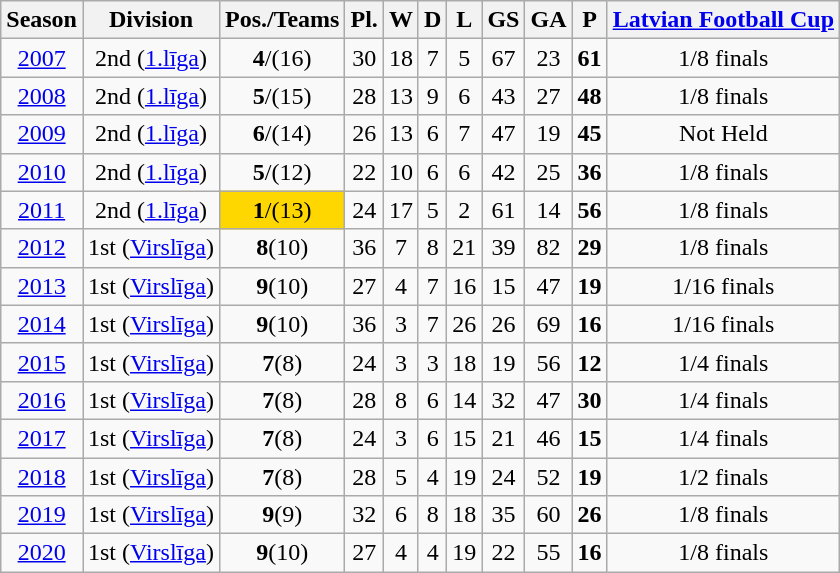<table class="wikitable">
<tr>
<th>Season</th>
<th>Division</th>
<th>Pos./Teams</th>
<th>Pl.</th>
<th>W</th>
<th>D</th>
<th>L</th>
<th>GS</th>
<th>GA</th>
<th>P</th>
<th><a href='#'>Latvian Football Cup</a></th>
</tr>
<tr>
<td align=center><a href='#'>2007</a></td>
<td align=center>2nd (<a href='#'>1.līga</a>)</td>
<td align=center><strong>4</strong>/(16)</td>
<td align=center>30</td>
<td align=center>18</td>
<td align=center>7</td>
<td align=center>5</td>
<td align=center>67</td>
<td align=center>23</td>
<td align=center><strong>61</strong></td>
<td align=center>1/8 finals</td>
</tr>
<tr>
<td align=center><a href='#'>2008</a></td>
<td align=center>2nd (<a href='#'>1.līga</a>)</td>
<td align=center><strong>5</strong>/(15)</td>
<td align=center>28</td>
<td align=center>13</td>
<td align=center>9</td>
<td align=center>6</td>
<td align=center>43</td>
<td align=center>27</td>
<td align=center><strong>48</strong></td>
<td align=center>1/8 finals</td>
</tr>
<tr>
<td align=center><a href='#'>2009</a></td>
<td align=center>2nd (<a href='#'>1.līga</a>)</td>
<td align=center bgcolor=><strong>6</strong>/(14)</td>
<td align=center>26</td>
<td align=center>13</td>
<td align=center>6</td>
<td align=center>7</td>
<td align=center>47</td>
<td align=center>19</td>
<td align=center><strong>45</strong></td>
<td align=center>Not Held</td>
</tr>
<tr>
<td align=center><a href='#'>2010</a></td>
<td align=center>2nd (<a href='#'>1.līga</a>)</td>
<td align=center bgcolor=><strong>5</strong>/(12)</td>
<td align=center>22</td>
<td align=center>10</td>
<td align=center>6</td>
<td align=center>6</td>
<td align=center>42</td>
<td align=center>25</td>
<td align=center><strong>36</strong></td>
<td align=center>1/8 finals</td>
</tr>
<tr>
<td align=center><a href='#'>2011</a></td>
<td align=center>2nd (<a href='#'>1.līga</a>)</td>
<td align=center bgcolor=gold><strong>1</strong>/(13)</td>
<td align=center>24</td>
<td align=center>17</td>
<td align=center>5</td>
<td align=center>2</td>
<td align=center>61</td>
<td align=center>14</td>
<td align=center><strong>56</strong></td>
<td align=center>1/8 finals</td>
</tr>
<tr>
<td align=center><a href='#'>2012</a></td>
<td align=center>1st (<a href='#'>Virslīga</a>)</td>
<td align=center bgcolor=><strong>8</strong>(10)</td>
<td align=center>36</td>
<td align=center>7</td>
<td align=center>8</td>
<td align=center>21</td>
<td align=center>39</td>
<td align=center>82</td>
<td align=center><strong>29</strong></td>
<td align=center>1/8 finals</td>
</tr>
<tr>
<td align=center><a href='#'>2013</a></td>
<td align=center>1st (<a href='#'>Virslīga</a>)</td>
<td align=center bgcolor=><strong>9</strong>(10)</td>
<td align=center>27</td>
<td align=center>4</td>
<td align=center>7</td>
<td align=center>16</td>
<td align=center>15</td>
<td align=center>47</td>
<td align=center><strong>19</strong></td>
<td align=center>1/16 finals</td>
</tr>
<tr>
<td align=center><a href='#'>2014</a></td>
<td align=center>1st (<a href='#'>Virslīga</a>)</td>
<td align=center bgcolor=><strong>9</strong>(10)</td>
<td align=center>36</td>
<td align=center>3</td>
<td align=center>7</td>
<td align=center>26</td>
<td align=center>26</td>
<td align=center>69</td>
<td align=center><strong>16</strong></td>
<td align=center>1/16 finals</td>
</tr>
<tr>
<td align=center><a href='#'>2015</a></td>
<td align=center>1st (<a href='#'>Virslīga</a>)</td>
<td align=center bgcolor=><strong>7</strong>(8)</td>
<td align=center>24</td>
<td align=center>3</td>
<td align=center>3</td>
<td align=center>18</td>
<td align=center>19</td>
<td align=center>56</td>
<td align=center><strong>12</strong></td>
<td align=center>1/4 finals</td>
</tr>
<tr>
<td align=center><a href='#'>2016</a></td>
<td align=center>1st (<a href='#'>Virslīga</a>)</td>
<td align=center bgcolor=><strong>7</strong>(8)</td>
<td align=center>28</td>
<td align=center>8</td>
<td align=center>6</td>
<td align=center>14</td>
<td align=center>32</td>
<td align=center>47</td>
<td align=center><strong>30</strong></td>
<td align=center>1/4 finals</td>
</tr>
<tr>
<td align=center><a href='#'>2017</a></td>
<td align=center>1st (<a href='#'>Virslīga</a>)</td>
<td align=center bgcolor=><strong>7</strong>(8)</td>
<td align=center>24</td>
<td align=center>3</td>
<td align=center>6</td>
<td align=center>15</td>
<td align=center>21</td>
<td align=center>46</td>
<td align=center><strong>15</strong></td>
<td align=center>1/4 finals</td>
</tr>
<tr>
<td align=center><a href='#'>2018</a></td>
<td align=center>1st (<a href='#'>Virslīga</a>)</td>
<td align=center bgcolor=><strong>7</strong>(8)</td>
<td align=center>28</td>
<td align=center>5</td>
<td align=center>4</td>
<td align=center>19</td>
<td align=center>24</td>
<td align=center>52</td>
<td align=center><strong>19</strong></td>
<td align=center>1/2 finals</td>
</tr>
<tr>
<td align=center><a href='#'>2019</a></td>
<td align=center>1st (<a href='#'>Virslīga</a>)</td>
<td align=center bgcolor=><strong>9</strong>(9)</td>
<td align=center>32</td>
<td align=center>6</td>
<td align=center>8</td>
<td align=center>18</td>
<td align=center>35</td>
<td align=center>60</td>
<td align=center><strong>26</strong></td>
<td align=center>1/8 finals</td>
</tr>
<tr>
<td align=center><a href='#'>2020</a></td>
<td align=center>1st (<a href='#'>Virslīga</a>)</td>
<td align=center bgcolor=><strong>9</strong>(10)</td>
<td align=center>27</td>
<td align=center>4</td>
<td align=center>4</td>
<td align=center>19</td>
<td align=center>22</td>
<td align=center>55</td>
<td align=center><strong>16</strong></td>
<td align=center>1/8 finals</td>
</tr>
</table>
